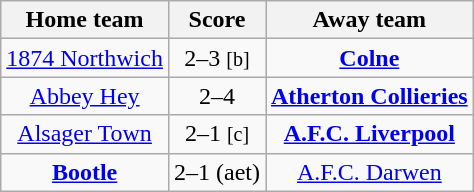<table class="wikitable" style="text-align: center">
<tr>
<th>Home team</th>
<th>Score</th>
<th>Away team</th>
</tr>
<tr>
<td><a href='#'>1874 Northwich</a></td>
<td>2–3 <small>[b]</small></td>
<td><strong><a href='#'>Colne</a></strong></td>
</tr>
<tr>
<td><a href='#'>Abbey Hey</a></td>
<td>2–4</td>
<td><strong><a href='#'>Atherton Collieries</a></strong></td>
</tr>
<tr>
<td><a href='#'>Alsager Town</a></td>
<td>2–1 <small>[c]</small></td>
<td><strong><a href='#'>A.F.C. Liverpool</a></strong></td>
</tr>
<tr>
<td><strong><a href='#'>Bootle</a></strong></td>
<td>2–1 (aet)</td>
<td><a href='#'>A.F.C. Darwen</a></td>
</tr>
</table>
